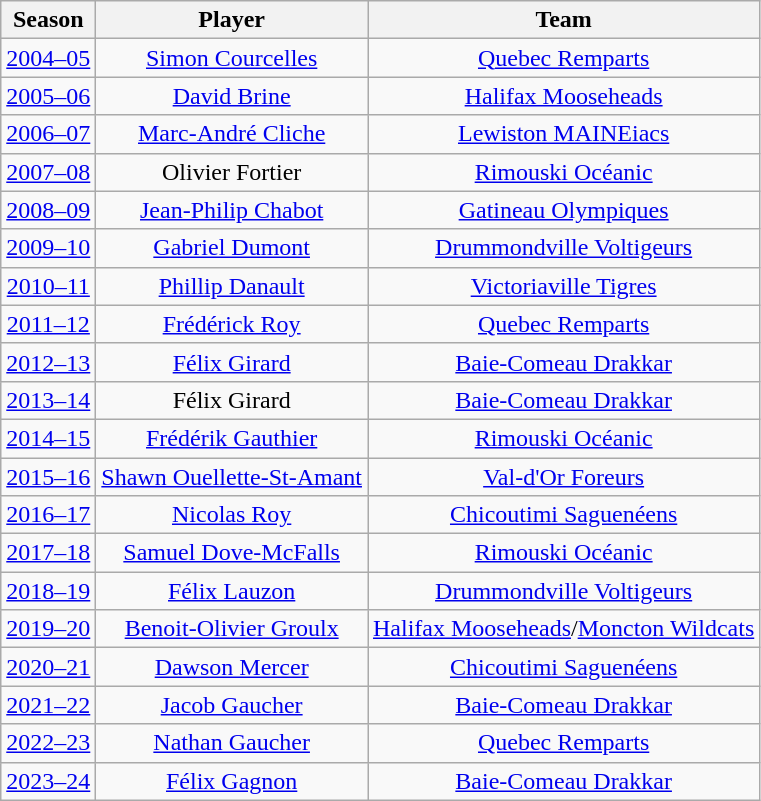<table class="wikitable" style="text-align:center">
<tr>
<th>Season</th>
<th>Player</th>
<th>Team</th>
</tr>
<tr>
<td><a href='#'>2004–05</a></td>
<td><a href='#'>Simon Courcelles</a></td>
<td><a href='#'>Quebec Remparts</a></td>
</tr>
<tr>
<td><a href='#'>2005–06</a></td>
<td><a href='#'>David Brine</a></td>
<td><a href='#'>Halifax Mooseheads</a></td>
</tr>
<tr>
<td><a href='#'>2006–07</a></td>
<td><a href='#'>Marc-André Cliche</a></td>
<td><a href='#'>Lewiston MAINEiacs</a></td>
</tr>
<tr>
<td><a href='#'>2007–08</a></td>
<td>Olivier Fortier</td>
<td><a href='#'>Rimouski Océanic</a></td>
</tr>
<tr>
<td><a href='#'>2008–09</a></td>
<td><a href='#'>Jean-Philip Chabot</a></td>
<td><a href='#'>Gatineau Olympiques</a></td>
</tr>
<tr>
<td><a href='#'>2009–10</a></td>
<td><a href='#'>Gabriel Dumont</a></td>
<td><a href='#'>Drummondville Voltigeurs</a></td>
</tr>
<tr>
<td><a href='#'>2010–11</a></td>
<td><a href='#'>Phillip Danault</a></td>
<td><a href='#'>Victoriaville Tigres</a></td>
</tr>
<tr>
<td><a href='#'>2011–12</a></td>
<td><a href='#'>Frédérick Roy</a></td>
<td><a href='#'>Quebec Remparts</a></td>
</tr>
<tr>
<td><a href='#'>2012–13</a></td>
<td><a href='#'>Félix Girard</a></td>
<td><a href='#'>Baie-Comeau Drakkar</a></td>
</tr>
<tr>
<td><a href='#'>2013–14</a></td>
<td>Félix Girard</td>
<td><a href='#'>Baie-Comeau Drakkar</a></td>
</tr>
<tr>
<td><a href='#'>2014–15</a></td>
<td><a href='#'>Frédérik Gauthier</a></td>
<td><a href='#'>Rimouski Océanic</a></td>
</tr>
<tr>
<td><a href='#'>2015–16</a></td>
<td><a href='#'>Shawn Ouellette-St-Amant</a></td>
<td><a href='#'>Val-d'Or Foreurs</a></td>
</tr>
<tr>
<td><a href='#'>2016–17</a></td>
<td><a href='#'>Nicolas Roy</a></td>
<td><a href='#'>Chicoutimi Saguenéens</a></td>
</tr>
<tr>
<td><a href='#'>2017–18</a></td>
<td><a href='#'>Samuel Dove-McFalls</a></td>
<td><a href='#'>Rimouski Océanic</a></td>
</tr>
<tr>
<td><a href='#'>2018–19</a></td>
<td><a href='#'>Félix Lauzon</a></td>
<td><a href='#'>Drummondville Voltigeurs</a></td>
</tr>
<tr>
<td><a href='#'>2019–20</a></td>
<td><a href='#'>Benoit-Olivier Groulx</a></td>
<td><a href='#'>Halifax Mooseheads</a>/<a href='#'>Moncton Wildcats</a></td>
</tr>
<tr>
<td><a href='#'>2020–21</a></td>
<td><a href='#'>Dawson Mercer</a></td>
<td><a href='#'>Chicoutimi Saguenéens</a></td>
</tr>
<tr>
<td><a href='#'>2021–22</a></td>
<td><a href='#'>Jacob Gaucher</a></td>
<td><a href='#'>Baie-Comeau Drakkar</a></td>
</tr>
<tr>
<td><a href='#'>2022–23</a></td>
<td><a href='#'>Nathan Gaucher</a></td>
<td><a href='#'>Quebec Remparts</a></td>
</tr>
<tr>
<td><a href='#'>2023–24</a></td>
<td><a href='#'>Félix Gagnon</a></td>
<td><a href='#'>Baie-Comeau Drakkar</a></td>
</tr>
</table>
